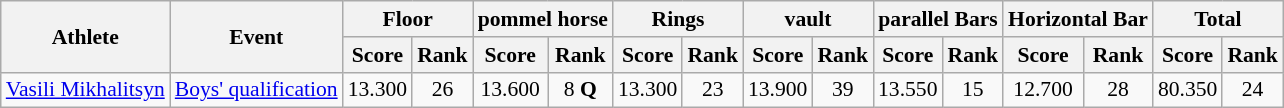<table class="wikitable" border="1" style="font-size:90%">
<tr>
<th rowspan=2>Athlete</th>
<th rowspan=2>Event</th>
<th colspan=2>Floor</th>
<th colspan=2>pommel horse</th>
<th colspan=2>Rings</th>
<th colspan=2>vault</th>
<th colspan=2>parallel Bars</th>
<th colspan=2>Horizontal Bar</th>
<th colspan=2>Total</th>
</tr>
<tr>
<th>Score</th>
<th>Rank</th>
<th>Score</th>
<th>Rank</th>
<th>Score</th>
<th>Rank</th>
<th>Score</th>
<th>Rank</th>
<th>Score</th>
<th>Rank</th>
<th>Score</th>
<th>Rank</th>
<th>Score</th>
<th>Rank</th>
</tr>
<tr>
<td rowspan=2><a href='#'>Vasili Mikhalitsyn</a></td>
<td><a href='#'>Boys' qualification</a></td>
<td align=center>13.300</td>
<td align=center>26</td>
<td align=center>13.600</td>
<td align=center>8 <strong>Q</strong></td>
<td align=center>13.300</td>
<td align=center>23</td>
<td align=center>13.900</td>
<td align=center>39</td>
<td align=center>13.550</td>
<td align=center>15</td>
<td align=center>12.700</td>
<td align=center>28</td>
<td align=center>80.350</td>
<td align=center>24</td>
</tr>
</table>
